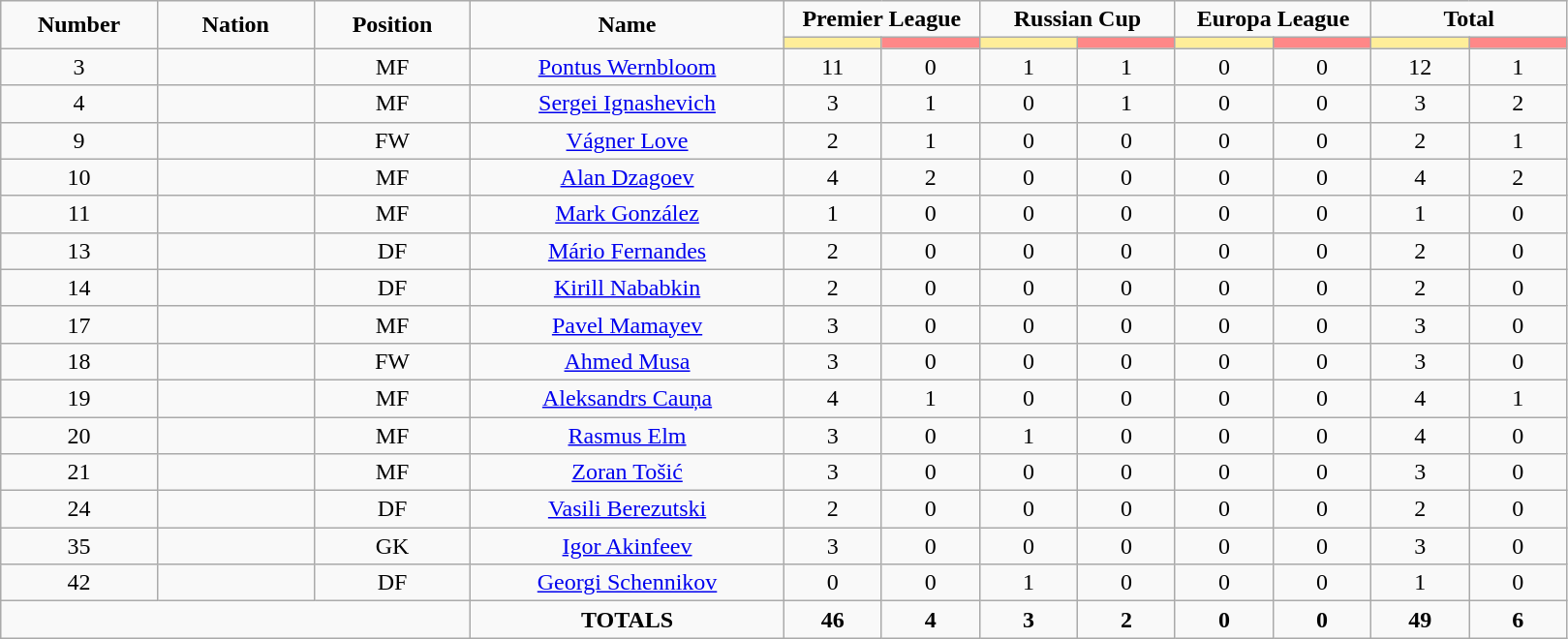<table class="wikitable" style="font-size: 100%; text-align: center;">
<tr>
<td rowspan="2" width="10%" align="center"><strong>Number</strong></td>
<td rowspan="2" width="10%" align="center"><strong>Nation</strong></td>
<td rowspan="2" width="10%" align="center"><strong>Position</strong></td>
<td rowspan="2" width="20%" align="center"><strong>Name</strong></td>
<td colspan="2" align="center"><strong>Premier League</strong></td>
<td colspan="2" align="center"><strong>Russian Cup</strong></td>
<td colspan="2" align="center"><strong>Europa League</strong></td>
<td colspan="2" align="center"><strong>Total</strong></td>
</tr>
<tr>
<th width=60 style="background: #FFEE99"></th>
<th width=60 style="background: #FF8888"></th>
<th width=60 style="background: #FFEE99"></th>
<th width=60 style="background: #FF8888"></th>
<th width=60 style="background: #FFEE99"></th>
<th width=60 style="background: #FF8888"></th>
<th width=60 style="background: #FFEE99"></th>
<th width=60 style="background: #FF8888"></th>
</tr>
<tr>
<td>3</td>
<td></td>
<td>MF</td>
<td><a href='#'>Pontus Wernbloom</a></td>
<td>11</td>
<td>0</td>
<td>1</td>
<td>1</td>
<td>0</td>
<td>0</td>
<td>12</td>
<td>1</td>
</tr>
<tr>
<td>4</td>
<td></td>
<td>MF</td>
<td><a href='#'>Sergei Ignashevich</a></td>
<td>3</td>
<td>1</td>
<td>0</td>
<td>1</td>
<td>0</td>
<td>0</td>
<td>3</td>
<td>2</td>
</tr>
<tr>
<td>9</td>
<td></td>
<td>FW</td>
<td><a href='#'>Vágner Love</a></td>
<td>2</td>
<td>1</td>
<td>0</td>
<td>0</td>
<td>0</td>
<td>0</td>
<td>2</td>
<td>1</td>
</tr>
<tr>
<td>10</td>
<td></td>
<td>MF</td>
<td><a href='#'>Alan Dzagoev</a></td>
<td>4</td>
<td>2</td>
<td>0</td>
<td>0</td>
<td>0</td>
<td>0</td>
<td>4</td>
<td>2</td>
</tr>
<tr>
<td>11</td>
<td></td>
<td>MF</td>
<td><a href='#'>Mark González</a></td>
<td>1</td>
<td>0</td>
<td>0</td>
<td>0</td>
<td>0</td>
<td>0</td>
<td>1</td>
<td>0</td>
</tr>
<tr>
<td>13</td>
<td></td>
<td>DF</td>
<td><a href='#'>Mário Fernandes</a></td>
<td>2</td>
<td>0</td>
<td>0</td>
<td>0</td>
<td>0</td>
<td>0</td>
<td>2</td>
<td>0</td>
</tr>
<tr>
<td>14</td>
<td></td>
<td>DF</td>
<td><a href='#'>Kirill Nababkin</a></td>
<td>2</td>
<td>0</td>
<td>0</td>
<td>0</td>
<td>0</td>
<td>0</td>
<td>2</td>
<td>0</td>
</tr>
<tr>
<td>17</td>
<td></td>
<td>MF</td>
<td><a href='#'>Pavel Mamayev</a></td>
<td>3</td>
<td>0</td>
<td>0</td>
<td>0</td>
<td>0</td>
<td>0</td>
<td>3</td>
<td>0</td>
</tr>
<tr>
<td>18</td>
<td></td>
<td>FW</td>
<td><a href='#'>Ahmed Musa</a></td>
<td>3</td>
<td>0</td>
<td>0</td>
<td>0</td>
<td>0</td>
<td>0</td>
<td>3</td>
<td>0</td>
</tr>
<tr>
<td>19</td>
<td></td>
<td>MF</td>
<td><a href='#'>Aleksandrs Cauņa</a></td>
<td>4</td>
<td>1</td>
<td>0</td>
<td>0</td>
<td>0</td>
<td>0</td>
<td>4</td>
<td>1</td>
</tr>
<tr>
<td>20</td>
<td></td>
<td>MF</td>
<td><a href='#'>Rasmus Elm</a></td>
<td>3</td>
<td>0</td>
<td>1</td>
<td>0</td>
<td>0</td>
<td>0</td>
<td>4</td>
<td>0</td>
</tr>
<tr>
<td>21</td>
<td></td>
<td>MF</td>
<td><a href='#'>Zoran Tošić</a></td>
<td>3</td>
<td>0</td>
<td>0</td>
<td>0</td>
<td>0</td>
<td>0</td>
<td>3</td>
<td>0</td>
</tr>
<tr>
<td>24</td>
<td></td>
<td>DF</td>
<td><a href='#'>Vasili Berezutski</a></td>
<td>2</td>
<td>0</td>
<td>0</td>
<td>0</td>
<td>0</td>
<td>0</td>
<td>2</td>
<td>0</td>
</tr>
<tr>
<td>35</td>
<td></td>
<td>GK</td>
<td><a href='#'>Igor Akinfeev</a></td>
<td>3</td>
<td>0</td>
<td>0</td>
<td>0</td>
<td>0</td>
<td>0</td>
<td>3</td>
<td>0</td>
</tr>
<tr>
<td>42</td>
<td></td>
<td>DF</td>
<td><a href='#'>Georgi Schennikov</a></td>
<td>0</td>
<td>0</td>
<td>1</td>
<td>0</td>
<td>0</td>
<td>0</td>
<td>1</td>
<td>0</td>
</tr>
<tr>
<td colspan="3"></td>
<td><strong>TOTALS</strong></td>
<td><strong>46</strong></td>
<td><strong>4</strong></td>
<td><strong>3</strong></td>
<td><strong>2</strong></td>
<td><strong>0</strong></td>
<td><strong>0</strong></td>
<td><strong>49</strong></td>
<td><strong>6</strong></td>
</tr>
</table>
